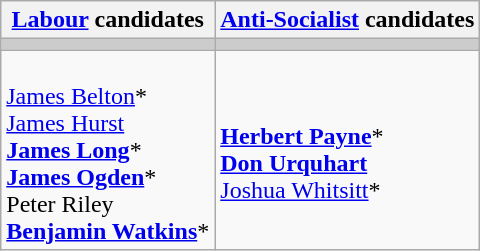<table class="wikitable">
<tr>
<th><a href='#'>Labour</a> candidates</th>
<th><a href='#'>Anti-Socialist</a> candidates</th>
</tr>
<tr bgcolor="#cccccc">
<td></td>
<td></td>
</tr>
<tr>
<td><br><a href='#'>James Belton</a>*<br>
<a href='#'>James Hurst</a><br>
<strong><a href='#'>James Long</a></strong>*<br>
<strong><a href='#'>James Ogden</a></strong>*<br>
Peter Riley<br>
<strong><a href='#'>Benjamin Watkins</a></strong>*</td>
<td><br><strong><a href='#'>Herbert Payne</a></strong>*<br>
<strong><a href='#'>Don Urquhart</a></strong><br>
<a href='#'>Joshua Whitsitt</a>*</td>
</tr>
</table>
